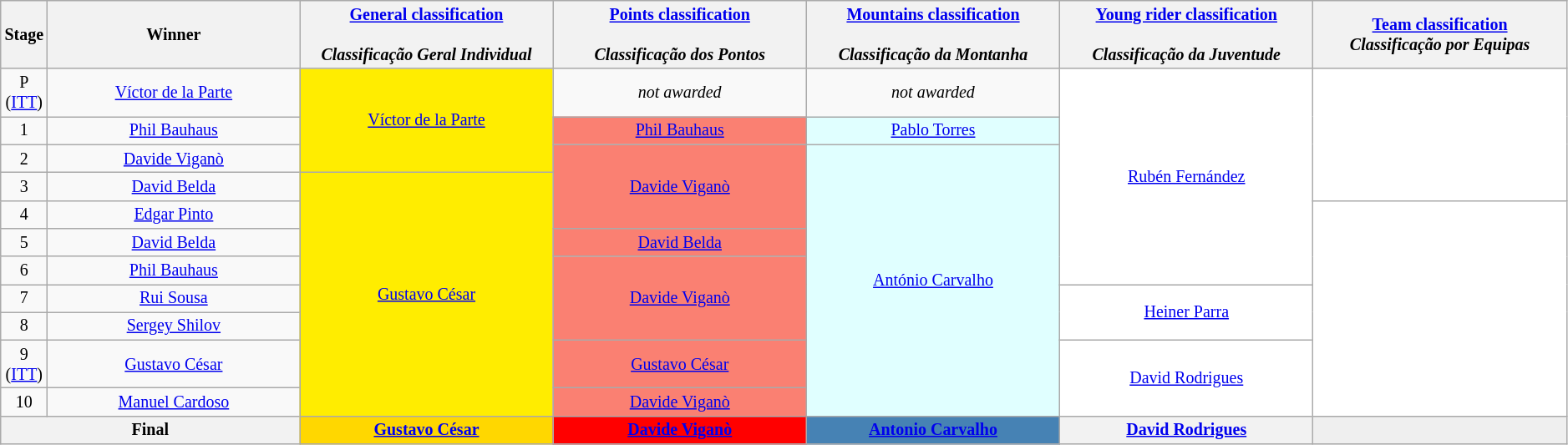<table class="wikitable" style="text-align: center; font-size:smaller;">
<tr>
<th style="width:1%;">Stage</th>
<th style="width:16.5%;">Winner</th>
<th style="width:16.5%;"><a href='#'>General classification</a><br><br><em>Classificação Geral Individual</em></th>
<th style="width:16.5%;"><a href='#'>Points classification</a><br><br><em>Classificação dos Pontos</em></th>
<th style="width:16.5%;"><a href='#'>Mountains classification</a><br><br><em>Classificação da Montanha</em></th>
<th style="width:16.5%;"><a href='#'>Young rider classification</a><br><br><em>Classificação da Juventude</em></th>
<th style="width:16.5%;"><a href='#'>Team classification</a><br><em>Classificação por Equipas</em></th>
</tr>
<tr>
<td>P (<a href='#'>ITT</a>)</td>
<td><a href='#'>Víctor de la Parte</a></td>
<td style="background:#FFED00" rowspan="3"><a href='#'>Víctor de la Parte</a></td>
<td><em>not awarded</em></td>
<td><em>not awarded</em></td>
<td style="background:White" rowspan="7"><a href='#'>Rubén Fernández</a></td>
<td style="background:White" rowspan="4"></td>
</tr>
<tr>
<td>1</td>
<td><a href='#'>Phil Bauhaus</a></td>
<td style="background:salmon"><a href='#'>Phil Bauhaus</a></td>
<td style="background:LightCyan"><a href='#'>Pablo Torres</a></td>
</tr>
<tr>
<td>2</td>
<td><a href='#'>Davide Viganò</a></td>
<td style="background:salmon" rowspan="3"><a href='#'>Davide Viganò</a></td>
<td style="background:LightCyan" rowspan="9"><a href='#'>António Carvalho</a></td>
</tr>
<tr>
<td>3</td>
<td><a href='#'>David Belda</a></td>
<td style="background:#FFED00" rowspan="8"><a href='#'>Gustavo César</a></td>
</tr>
<tr>
<td>4</td>
<td><a href='#'>Edgar Pinto</a></td>
<td style="background:White" rowspan="7"></td>
</tr>
<tr>
<td>5</td>
<td><a href='#'>David Belda</a></td>
<td style="background:salmon"><a href='#'>David Belda</a></td>
</tr>
<tr>
<td>6</td>
<td><a href='#'>Phil Bauhaus</a></td>
<td style="background:salmon" rowspan="3"><a href='#'>Davide Viganò</a></td>
</tr>
<tr>
<td>7</td>
<td><a href='#'>Rui Sousa</a></td>
<td style="background:White" rowspan="2"><a href='#'>Heiner Parra</a></td>
</tr>
<tr>
<td>8</td>
<td><a href='#'>Sergey Shilov</a></td>
</tr>
<tr>
<td>9 (<a href='#'>ITT</a>)</td>
<td><a href='#'>Gustavo César</a></td>
<td style="background:salmon"><a href='#'>Gustavo César</a></td>
<td style="background:White" rowspan="2"><a href='#'>David Rodrigues</a></td>
</tr>
<tr>
<td>10</td>
<td><a href='#'>Manuel Cardoso</a></td>
<td style="background:salmon"><a href='#'>Davide Viganò</a></td>
</tr>
<tr>
<th colspan=2>Final</th>
<th style="background:gold;"><a href='#'>Gustavo César</a></th>
<th style="background:red;"><a href='#'>Davide Viganò</a></th>
<th style="background:steelblue;"><a href='#'>Antonio Carvalho</a></th>
<th style="background:offwhite;"><a href='#'>David Rodrigues</a></th>
<th style="background:#efefef;"></th>
</tr>
</table>
